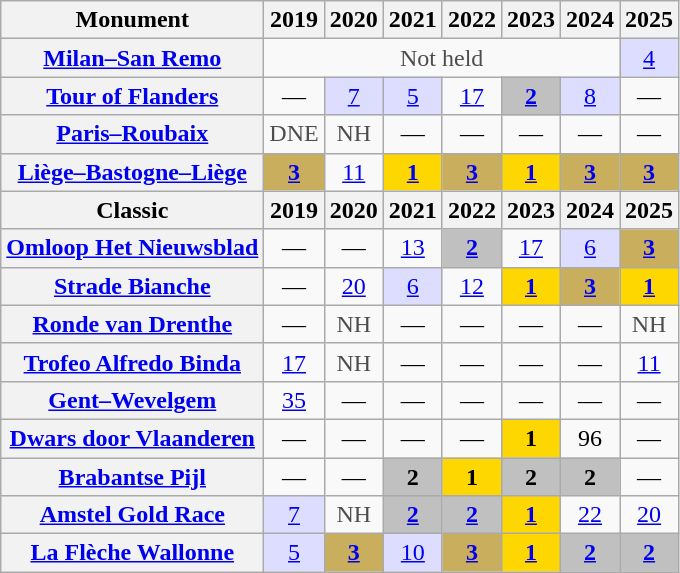<table class="wikitable plainrowheaders">
<tr>
<th>Monument</th>
<th>2019</th>
<th>2020</th>
<th>2021</th>
<th>2022</th>
<th>2023</th>
<th>2024</th>
<th>2025</th>
</tr>
<tr style="text-align:center;">
<th scope="row"><a href='#'>Milan–San Remo</a></th>
<td style="color:#4d4d4d;" colspan=6>Not held</td>
<td style="background:#ddf;"><a href='#'>4</a></td>
</tr>
<tr style="text-align:center;">
<th scope="row"><a href='#'>Tour of Flanders</a></th>
<td>—</td>
<td style="background:#ddf;"><a href='#'>7</a></td>
<td style="background:#ddf;"><a href='#'>5</a></td>
<td><a href='#'>17</a></td>
<th style="background:silver;"><a href='#'>2</a></th>
<td style="background:#ddf;"><a href='#'>8</a></td>
<td>—</td>
</tr>
<tr style="text-align:center;">
<th scope="row"><a href='#'>Paris–Roubaix</a></th>
<td style="color:#4d4d4d;">DNE</td>
<td style="color:#4d4d4d;">NH</td>
<td>—</td>
<td>—</td>
<td>—</td>
<td>—</td>
<td>—</td>
</tr>
<tr style="text-align:center;">
<th scope="row"><a href='#'>Liège–Bastogne–Liège</a></th>
<th style="background:#C9AE5D;"><a href='#'>3</a></th>
<td><a href='#'>11</a></td>
<th style="background:gold;"><a href='#'>1</a></th>
<th style="background:#C9AE5D;"><a href='#'>3</a></th>
<th style="background:gold;"><a href='#'>1</a></th>
<th style="background:#C9AE5D;"><a href='#'>3</a></th>
<th style="background:#C9AE5D;"><a href='#'>3</a></th>
</tr>
<tr>
<th>Classic</th>
<th>2019</th>
<th>2020</th>
<th>2021</th>
<th>2022</th>
<th>2023</th>
<th>2024</th>
<th>2025</th>
</tr>
<tr style="text-align:center;">
<th scope="row"><a href='#'>Omloop Het Nieuwsblad</a></th>
<td>—</td>
<td>—</td>
<td><a href='#'>13</a></td>
<th style="background:silver;"><a href='#'>2</a></th>
<td><a href='#'>17</a></td>
<td style="background:#ddf;"><a href='#'>6</a></td>
<th style="background:#C9AE5D;"><a href='#'>3</a></th>
</tr>
<tr style="text-align:center;">
<th scope="row"><a href='#'>Strade Bianche</a></th>
<td>—</td>
<td><a href='#'>20</a></td>
<td style="background:#ddf;"><a href='#'>6</a></td>
<td><a href='#'>12</a></td>
<th style="background:gold;"><a href='#'>1</a></th>
<th style="background:#C9AE5D;"><a href='#'>3</a></th>
<th style="background:gold;"><a href='#'>1</a></th>
</tr>
<tr style="text-align:center;">
<th scope="row"><a href='#'>Ronde van Drenthe</a></th>
<td>—</td>
<td style="color:#4d4d4d;">NH</td>
<td>—</td>
<td>—</td>
<td>—</td>
<td>—</td>
<td style="color:#4d4d4d;">NH</td>
</tr>
<tr style="text-align:center;">
<th scope="row"><a href='#'>Trofeo Alfredo Binda</a></th>
<td><a href='#'>17</a></td>
<td style="color:#4d4d4d;">NH</td>
<td>—</td>
<td>—</td>
<td>—</td>
<td>—</td>
<td><a href='#'>11</a></td>
</tr>
<tr style="text-align:center;">
<th scope="row"><a href='#'>Gent–Wevelgem</a></th>
<td><a href='#'>35</a></td>
<td>—</td>
<td>—</td>
<td>—</td>
<td>—</td>
<td>—</td>
<td>—</td>
</tr>
<tr style="text-align:center;">
<th scope="row"><a href='#'>Dwars door Vlaanderen</a></th>
<td>—</td>
<td>—</td>
<td>—</td>
<td>—</td>
<th style="background:gold;">1</th>
<td>96</td>
<td>—</td>
</tr>
<tr style="text-align:center;">
<th scope="row"><a href='#'>Brabantse Pijl</a></th>
<td>—</td>
<td>—</td>
<th style="background:silver;">2</th>
<th style="background:gold;">1</th>
<th style="background:silver;">2</th>
<th style="background:silver;">2</th>
<td>—</td>
</tr>
<tr style="text-align:center;">
<th scope="row"><a href='#'>Amstel Gold Race</a></th>
<td style="background:#ddf;"><a href='#'>7</a></td>
<td style="color:#4d4d4d;">NH</td>
<th style="background:silver;"><a href='#'>2</a></th>
<th style="background:silver;"><a href='#'>2</a></th>
<th style="background:gold;"><a href='#'>1</a></th>
<td><a href='#'>22</a></td>
<td><a href='#'>20</a></td>
</tr>
<tr style="text-align:center;">
<th scope="row"><a href='#'>La Flèche Wallonne</a></th>
<td style="background:#ddf;"><a href='#'>5</a></td>
<th style="background:#C9AE5D;"><a href='#'>3</a></th>
<td style="background:#ddf;"><a href='#'>10</a></td>
<th style="background:#C9AE5D;"><a href='#'>3</a></th>
<th style="background:gold;"><a href='#'>1</a></th>
<th style="background:silver;"><a href='#'>2</a></th>
<th style="background:silver;"><a href='#'>2</a></th>
</tr>
</table>
